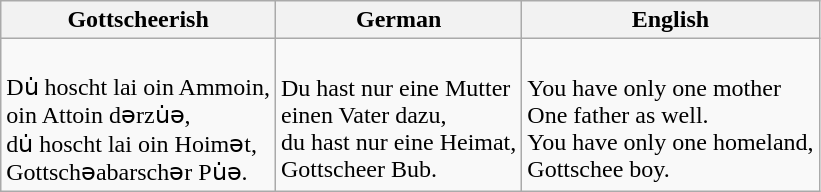<table class="wikitable">
<tr>
<th>Gottscheerish</th>
<th>German</th>
<th>English</th>
</tr>
<tr>
<td><br>Du̇ hoscht lai oin Ammoin,<br>
oin Attoin dərzu̇ə,<br>
du̇ hoscht lai oin Hoimət,<br>
Gottschəabarschər Pu̇ə.<br></td>
<td><br>Du hast nur eine Mutter<br>
einen Vater dazu,<br>
du hast nur eine Heimat,<br>
Gottscheer Bub.<br></td>
<td><br>You have only one mother<br>
One father as well.<br>
You have only one homeland,<br>
Gottschee boy.<br></td>
</tr>
</table>
